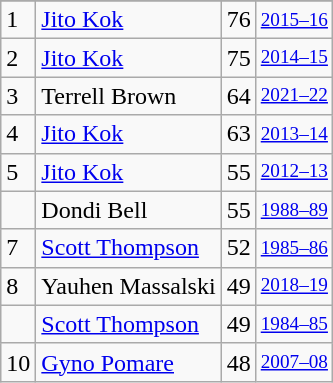<table class="wikitable">
<tr>
</tr>
<tr>
<td>1</td>
<td><a href='#'>Jito Kok</a></td>
<td>76</td>
<td style="font-size:80%;"><a href='#'>2015–16</a></td>
</tr>
<tr>
<td>2</td>
<td><a href='#'>Jito Kok</a></td>
<td>75</td>
<td style="font-size:80%;"><a href='#'>2014–15</a></td>
</tr>
<tr>
<td>3</td>
<td>Terrell Brown</td>
<td>64</td>
<td style="font-size:80%;"><a href='#'>2021–22</a></td>
</tr>
<tr>
<td>4</td>
<td><a href='#'>Jito Kok</a></td>
<td>63</td>
<td style="font-size:80%;"><a href='#'>2013–14</a></td>
</tr>
<tr>
<td>5</td>
<td><a href='#'>Jito Kok</a></td>
<td>55</td>
<td style="font-size:80%;"><a href='#'>2012–13</a></td>
</tr>
<tr>
<td></td>
<td>Dondi Bell</td>
<td>55</td>
<td style="font-size:80%;"><a href='#'>1988–89</a></td>
</tr>
<tr>
<td>7</td>
<td><a href='#'>Scott Thompson</a></td>
<td>52</td>
<td style="font-size:80%;"><a href='#'>1985–86</a></td>
</tr>
<tr>
<td>8</td>
<td>Yauhen Massalski</td>
<td>49</td>
<td style="font-size:80%;"><a href='#'>2018–19</a></td>
</tr>
<tr>
<td></td>
<td><a href='#'>Scott Thompson</a></td>
<td>49</td>
<td style="font-size:80%;"><a href='#'>1984–85</a></td>
</tr>
<tr>
<td>10</td>
<td><a href='#'>Gyno Pomare</a></td>
<td>48</td>
<td style="font-size:80%;"><a href='#'>2007–08</a></td>
</tr>
</table>
